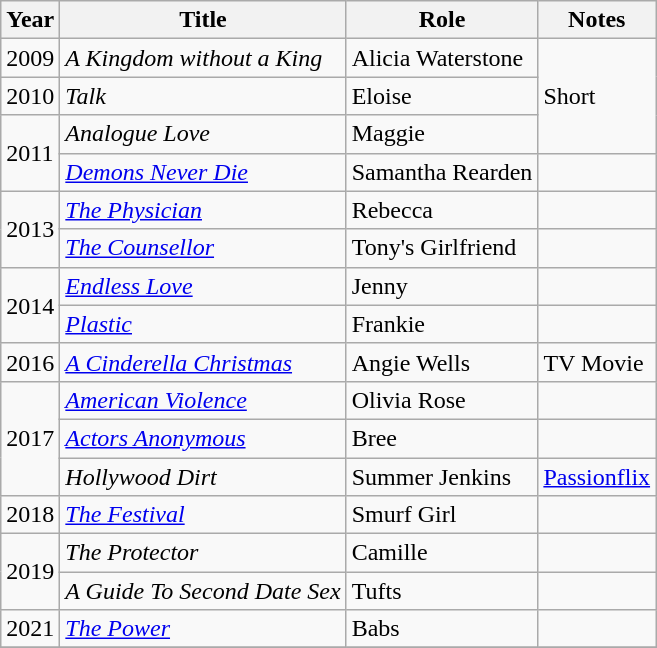<table class="wikitable sortable">
<tr>
<th>Year</th>
<th>Title</th>
<th>Role</th>
<th class="unsortable">Notes</th>
</tr>
<tr>
<td>2009</td>
<td><em>A Kingdom without a King</em></td>
<td>Alicia Waterstone</td>
<td rowspan="3">Short</td>
</tr>
<tr>
<td>2010</td>
<td><em>Talk</em></td>
<td>Eloise</td>
</tr>
<tr>
<td rowspan="2">2011</td>
<td><em>Analogue Love</em></td>
<td>Maggie</td>
</tr>
<tr>
<td><em><a href='#'>Demons Never Die</a></em></td>
<td>Samantha Rearden</td>
<td></td>
</tr>
<tr>
<td rowspan="2">2013</td>
<td><em><a href='#'>The Physician</a></em></td>
<td>Rebecca</td>
<td></td>
</tr>
<tr>
<td><em><a href='#'>The Counsellor</a></em></td>
<td>Tony's Girlfriend</td>
<td></td>
</tr>
<tr>
<td rowspan="2">2014</td>
<td><em><a href='#'>Endless Love</a></em></td>
<td>Jenny</td>
<td></td>
</tr>
<tr>
<td><em><a href='#'>Plastic</a></em></td>
<td>Frankie</td>
<td></td>
</tr>
<tr>
<td rowspan="1">2016</td>
<td><em><a href='#'>A Cinderella Christmas</a></em></td>
<td>Angie Wells</td>
<td>TV Movie</td>
</tr>
<tr>
<td rowspan="3">2017</td>
<td><em><a href='#'>American Violence</a></em></td>
<td>Olivia Rose</td>
<td></td>
</tr>
<tr>
<td><em><a href='#'>Actors Anonymous</a></em></td>
<td>Bree</td>
<td></td>
</tr>
<tr>
<td><em>Hollywood Dirt</em></td>
<td>Summer Jenkins</td>
<td><a href='#'>Passionflix</a></td>
</tr>
<tr>
<td>2018</td>
<td><em><a href='#'>The Festival</a></em></td>
<td>Smurf Girl</td>
<td></td>
</tr>
<tr>
<td rowspan="2">2019</td>
<td><em>The Protector</em></td>
<td>Camille</td>
<td></td>
</tr>
<tr>
<td><em>A Guide To Second Date Sex</em></td>
<td>Tufts</td>
<td></td>
</tr>
<tr>
<td>2021</td>
<td><em><a href='#'>The Power</a></em></td>
<td>Babs</td>
<td></td>
</tr>
<tr>
</tr>
</table>
